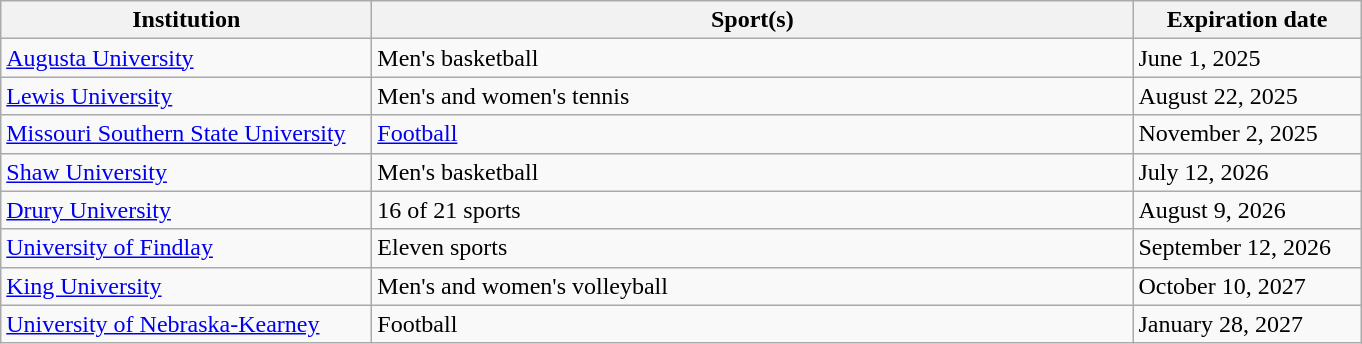<table class="wikitable">
<tr>
<th width=240>Institution</th>
<th width=500>Sport(s)</th>
<th width=145>Expiration date</th>
</tr>
<tr>
<td><a href='#'>Augusta University</a></td>
<td>Men's basketball</td>
<td>June 1, 2025</td>
</tr>
<tr>
<td><a href='#'>Lewis University</a></td>
<td>Men's and women's tennis</td>
<td>August 22, 2025</td>
</tr>
<tr>
<td><a href='#'>Missouri Southern State University</a></td>
<td><a href='#'>Football</a></td>
<td>November 2, 2025</td>
</tr>
<tr>
<td><a href='#'>Shaw University</a></td>
<td>Men's basketball</td>
<td>July 12, 2026</td>
</tr>
<tr>
<td><a href='#'>Drury University</a></td>
<td>16 of 21 sports</td>
<td>August 9, 2026</td>
</tr>
<tr>
<td><a href='#'>University of Findlay</a></td>
<td>Eleven sports</td>
<td>September 12, 2026</td>
</tr>
<tr>
<td><a href='#'>King University</a></td>
<td>Men's and women's volleyball</td>
<td>October 10, 2027</td>
</tr>
<tr>
<td><a href='#'>University of Nebraska-Kearney</a></td>
<td>Football</td>
<td>January 28, 2027</td>
</tr>
</table>
